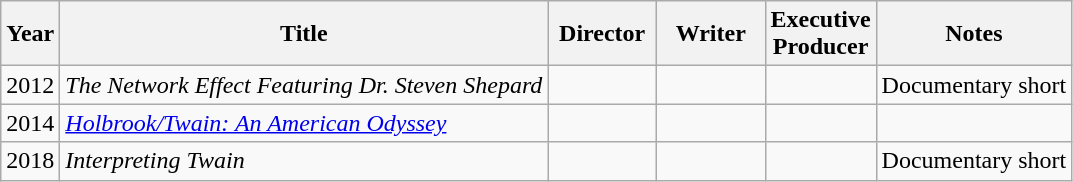<table class="wikitable">
<tr>
<th>Year</th>
<th>Title</th>
<th width="65">Director</th>
<th width="65">Writer</th>
<th width="65">Executive<br>Producer</th>
<th>Notes</th>
</tr>
<tr>
<td>2012</td>
<td><em>The Network Effect Featuring Dr. Steven Shepard</em></td>
<td></td>
<td></td>
<td></td>
<td>Documentary short</td>
</tr>
<tr>
<td>2014</td>
<td><em><a href='#'>Holbrook/Twain: An American Odyssey</a></em></td>
<td></td>
<td></td>
<td></td>
<td></td>
</tr>
<tr>
<td>2018</td>
<td><em>Interpreting Twain</em></td>
<td></td>
<td></td>
<td></td>
<td>Documentary short</td>
</tr>
</table>
